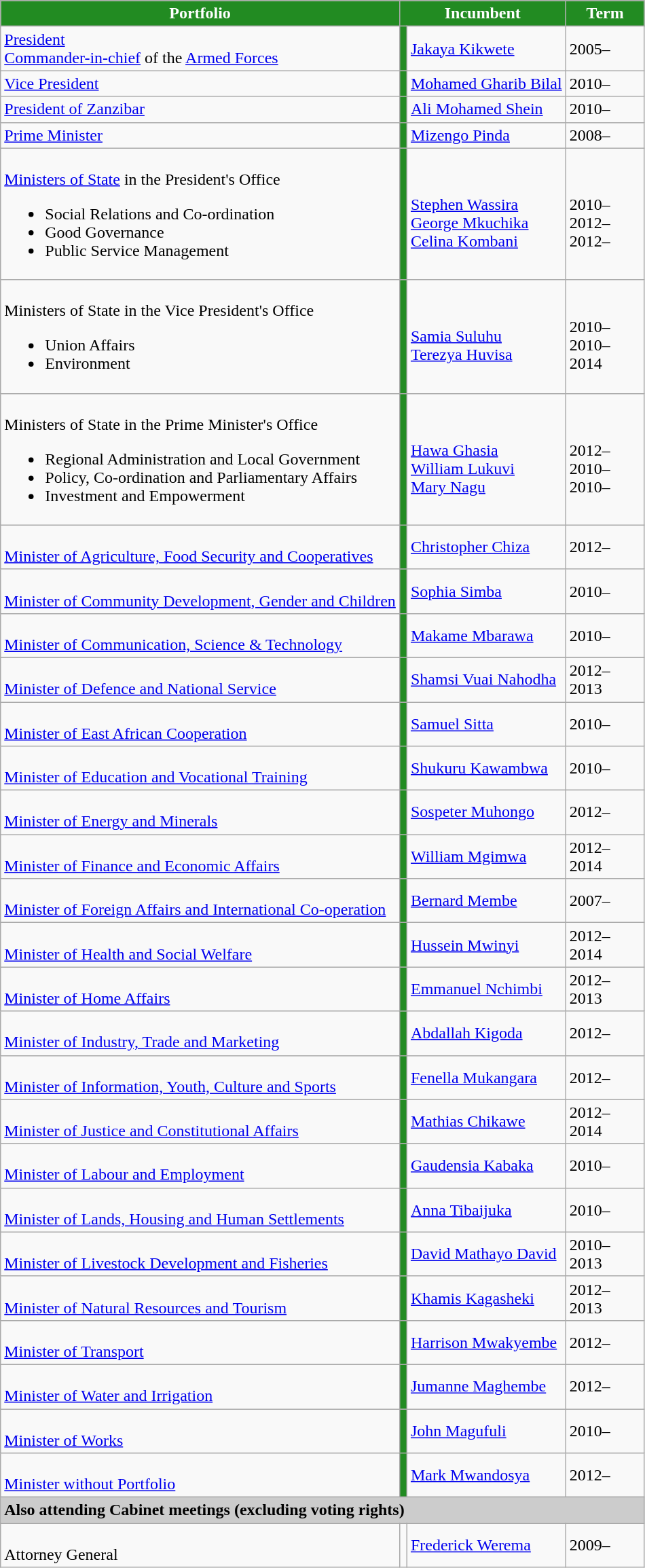<table class="wikitable" id="7 May 2012">
<tr>
<th style="background-color:#228B22;color: white">Portfolio</th>
<th colspan=2 style="background-color:#228B22;color: white">Incumbent</th>
<th style="background-color:#228B22;color: white">Term</th>
</tr>
<tr>
<td><a href='#'>President</a><br><a href='#'>Commander-in-chief</a> of the <a href='#'>Armed Forces</a></td>
<td style="background:#228B22"></td>
<td><a href='#'>Jakaya Kikwete</a></td>
<td style="width: 70px;">2005–</td>
</tr>
<tr>
<td><a href='#'>Vice President</a></td>
<td style="background:#228B22"></td>
<td><a href='#'>Mohamed Gharib Bilal</a></td>
<td>2010–</td>
</tr>
<tr>
<td><a href='#'>President of Zanzibar</a></td>
<td style="background:#228B22"></td>
<td><a href='#'>Ali Mohamed Shein</a></td>
<td>2010–</td>
</tr>
<tr>
<td><a href='#'>Prime Minister</a></td>
<td style="background:#228B22"></td>
<td><a href='#'>Mizengo Pinda</a> </td>
<td>2008–</td>
</tr>
<tr>
<td><br><a href='#'>Ministers of State</a> in the President's Office<ul><li>Social Relations and Co-ordination</li><li>Good Governance</li><li>Public Service Management</li></ul></td>
<td style="background:#228B22"></td>
<td><br> <a href='#'>Stephen Wassira</a>  <br> <a href='#'>George Mkuchika</a>  <br> <a href='#'>Celina Kombani</a> </td>
<td><br> 2010– <br> 2012– <br> 2012–</td>
</tr>
<tr>
<td><br>Ministers of State in the Vice President's Office<ul><li>Union Affairs</li><li>Environment</li></ul></td>
<td style="background:#228B22"></td>
<td><br> <a href='#'>Samia Suluhu</a>  <br> <a href='#'>Terezya Huvisa</a> </td>
<td><br> 2010– <br> 2010–2014</td>
</tr>
<tr>
<td><br>Ministers of State in the Prime Minister's Office<ul><li>Regional Administration and Local Government</li><li>Policy, Co-ordination and Parliamentary Affairs</li><li>Investment and Empowerment</li></ul></td>
<td style="background:#228B22"></td>
<td><br> <a href='#'>Hawa Ghasia</a>  <br> <a href='#'>William Lukuvi</a>  <br> <a href='#'>Mary Nagu</a> </td>
<td><br> 2012– <br> 2010– <br> 2010–</td>
</tr>
<tr>
<td><br><a href='#'>Minister of  Agriculture, Food Security and Cooperatives</a></td>
<td style="background:#228B22"></td>
<td><a href='#'>Christopher Chiza</a> </td>
<td>2012–</td>
</tr>
<tr>
<td><br><a href='#'>Minister of Community Development, Gender and Children</a></td>
<td style="background:#228B22"></td>
<td><a href='#'>Sophia Simba</a> </td>
<td>2010–</td>
</tr>
<tr>
<td><br><a href='#'>Minister of Communication, Science & Technology</a></td>
<td style="background:#228B22"></td>
<td><a href='#'>Makame Mbarawa</a> </td>
<td>2010–</td>
</tr>
<tr>
<td><br><a href='#'>Minister of Defence and National Service</a></td>
<td style="background:#228B22"></td>
<td><a href='#'>Shamsi Vuai Nahodha</a> </td>
<td>2012–2013</td>
</tr>
<tr>
<td><br><a href='#'>Minister of East African Cooperation</a></td>
<td style="background:#228B22"></td>
<td><a href='#'>Samuel Sitta</a> </td>
<td>2010–</td>
</tr>
<tr>
<td><br><a href='#'>Minister of Education and Vocational Training</a></td>
<td style="background:#228B22"></td>
<td><a href='#'>Shukuru Kawambwa</a> </td>
<td>2010–</td>
</tr>
<tr>
<td><br><a href='#'>Minister of Energy and Minerals</a></td>
<td style="background:#228B22"></td>
<td><a href='#'>Sospeter Muhongo</a> </td>
<td>2012–</td>
</tr>
<tr>
<td><br><a href='#'>Minister of Finance and Economic Affairs</a></td>
<td style="background:#228B22"></td>
<td><a href='#'>William Mgimwa</a> </td>
<td>2012–2014</td>
</tr>
<tr>
<td><br><a href='#'>Minister of Foreign Affairs and International Co-operation</a></td>
<td style="background:#228B22"></td>
<td><a href='#'>Bernard Membe</a> </td>
<td>2007–</td>
</tr>
<tr>
<td><br><a href='#'>Minister of Health and Social Welfare</a></td>
<td style="background:#228B22"></td>
<td><a href='#'>Hussein Mwinyi</a> </td>
<td>2012–2014</td>
</tr>
<tr>
<td><br><a href='#'>Minister of Home Affairs</a></td>
<td style="background:#228B22"></td>
<td><a href='#'>Emmanuel Nchimbi</a> </td>
<td>2012–2013</td>
</tr>
<tr>
<td><br><a href='#'>Minister of Industry, Trade and Marketing</a></td>
<td style="background:#228B22"></td>
<td><a href='#'>Abdallah Kigoda</a> </td>
<td>2012–</td>
</tr>
<tr>
<td><br><a href='#'>Minister of Information, Youth, Culture and Sports</a></td>
<td style="background:#228B22"></td>
<td><a href='#'>Fenella Mukangara</a> </td>
<td>2012–</td>
</tr>
<tr>
<td><br><a href='#'>Minister of Justice and Constitutional Affairs</a></td>
<td style="background:#228B22"></td>
<td><a href='#'>Mathias Chikawe</a> </td>
<td>2012–2014</td>
</tr>
<tr>
<td><br><a href='#'>Minister of Labour and Employment</a></td>
<td style="background:#228B22"></td>
<td><a href='#'>Gaudensia Kabaka</a> </td>
<td>2010–</td>
</tr>
<tr>
<td><br><a href='#'>Minister of Lands, Housing and Human Settlements</a></td>
<td style="background:#228B22"></td>
<td><a href='#'>Anna Tibaijuka</a> </td>
<td>2010–</td>
</tr>
<tr>
<td><br><a href='#'>Minister of Livestock Development and Fisheries</a></td>
<td style="background:#228B22"></td>
<td><a href='#'>David Mathayo David</a> </td>
<td>2010–2013</td>
</tr>
<tr>
<td><br><a href='#'>Minister of Natural Resources and Tourism</a></td>
<td style="background:#228B22"></td>
<td><a href='#'>Khamis Kagasheki</a> </td>
<td>2012–2013</td>
</tr>
<tr>
<td><br><a href='#'>Minister of Transport</a></td>
<td style="background:#228B22"></td>
<td><a href='#'>Harrison Mwakyembe</a> </td>
<td>2012–</td>
</tr>
<tr>
<td><br><a href='#'>Minister of Water and Irrigation</a></td>
<td style="background:#228B22"></td>
<td><a href='#'>Jumanne Maghembe</a> </td>
<td>2012–</td>
</tr>
<tr>
<td><br><a href='#'>Minister of Works</a></td>
<td style="background:#228B22"></td>
<td><a href='#'>John Magufuli</a> </td>
<td>2010–</td>
</tr>
<tr>
<td><br><a href='#'>Minister without Portfolio</a></td>
<td style="background:#228B22"></td>
<td><a href='#'>Mark Mwandosya</a> </td>
<td>2012–</td>
</tr>
<tr>
<td style="background:#cccccc;" colspan="4"><strong>Also attending Cabinet meetings (excluding voting rights) </strong></td>
</tr>
<tr>
<td><br>Attorney General</td>
<td></td>
<td><a href='#'>Frederick Werema</a></td>
<td>2009–</td>
</tr>
</table>
